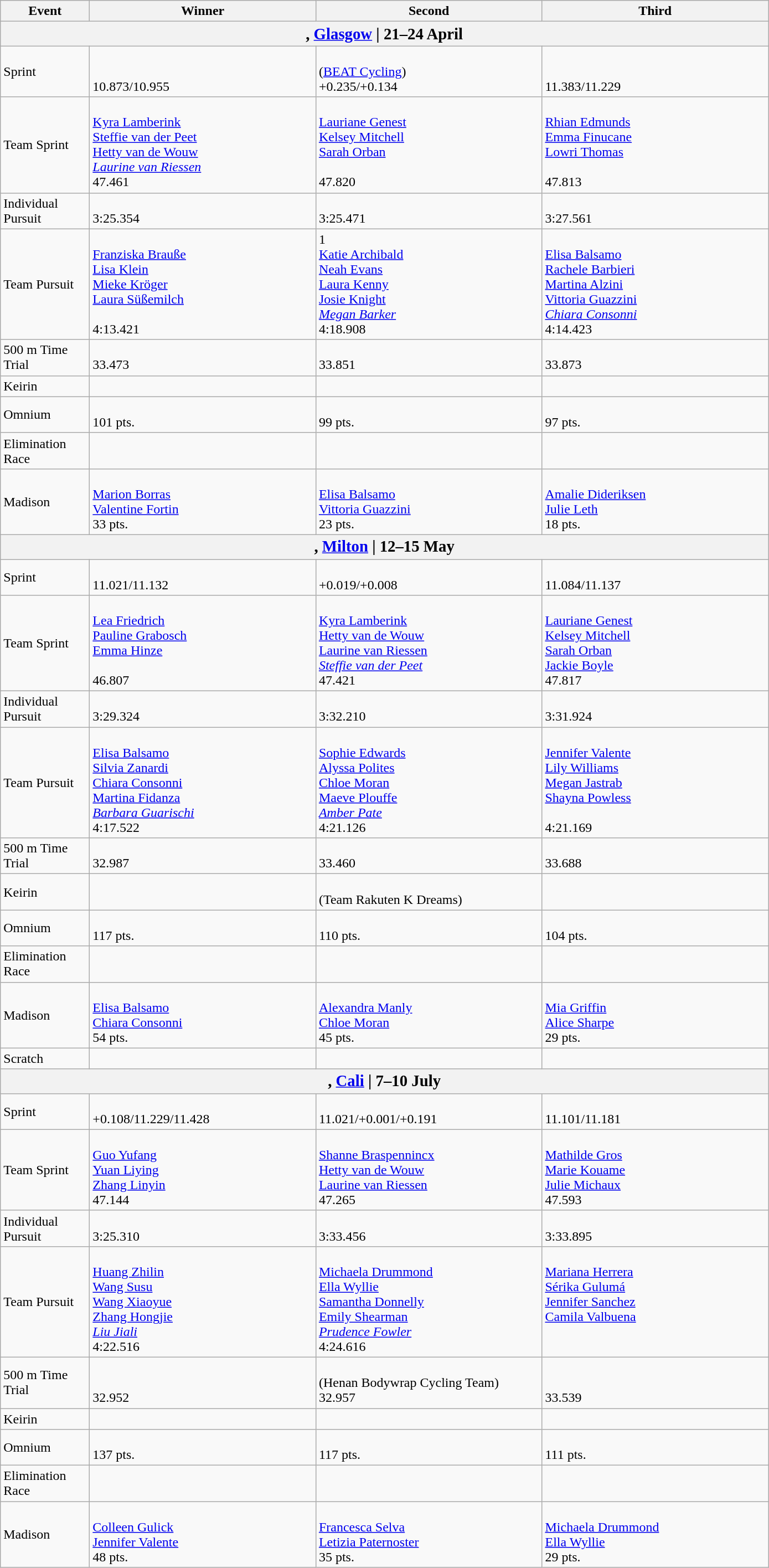<table class="wikitable">
<tr>
<th width=100>Event</th>
<th width=265>Winner</th>
<th width=265>Second</th>
<th width=265>Third</th>
</tr>
<tr>
<th colspan=4><big>, <a href='#'>Glasgow</a> | 21–24 April</big></th>
</tr>
<tr>
<td>Sprint<br><em><small></small></em></td>
<td><br><br>10.873/10.955</td>
<td><br>(<a href='#'>BEAT Cycling</a>)<br>+0.235/+0.134</td>
<td><br><br>11.383/11.229</td>
</tr>
<tr>
<td>Team Sprint<br><em><small></small></em></td>
<td><br><a href='#'>Kyra Lamberink</a><br><a href='#'>Steffie van der Peet</a><br><a href='#'>Hetty van de Wouw</a><br><em><a href='#'>Laurine van Riessen</a></em><br>47.461</td>
<td valign=top><br><a href='#'>Lauriane Genest</a><br><a href='#'>Kelsey Mitchell</a><br><a href='#'>Sarah Orban</a><br><br>47.820</td>
<td valign=top><br><a href='#'>Rhian Edmunds</a><br><a href='#'>Emma Finucane</a><br><a href='#'>Lowri Thomas</a><br><br>47.813</td>
</tr>
<tr>
<td>Individual Pursuit<br><em><small></small></em></td>
<td><br>3:25.354</td>
<td><br>3:25.471</td>
<td><br>3:27.561</td>
</tr>
<tr>
<td>Team Pursuit<br><em><small></small></em></td>
<td valign=top><br><a href='#'>Franziska Brauße</a><br><a href='#'>Lisa Klein</a><br><a href='#'>Mieke Kröger</a><br><a href='#'>Laura Süßemilch</a><br><br>4:13.421</td>
<td> 1<br><a href='#'>Katie Archibald</a><br><a href='#'>Neah Evans</a><br><a href='#'>Laura Kenny</a><br><a href='#'>Josie Knight</a><br><em><a href='#'>Megan Barker</a></em><br>4:18.908</td>
<td><br><a href='#'>Elisa Balsamo</a><br><a href='#'>Rachele Barbieri</a><br><a href='#'>Martina Alzini</a><br><a href='#'>Vittoria Guazzini</a><br><em><a href='#'>Chiara Consonni</a></em><br>4:14.423</td>
</tr>
<tr>
<td>500 m Time Trial<br><em><small></small></em></td>
<td><br>33.473</td>
<td><br>33.851</td>
<td><br>33.873</td>
</tr>
<tr>
<td>Keirin<br><em><small></small></em></td>
<td></td>
<td></td>
<td></td>
</tr>
<tr>
<td>Omnium<br><em><small></small></em></td>
<td><br>101 pts.</td>
<td><br>99 pts.</td>
<td><br>97 pts.</td>
</tr>
<tr>
<td>Elimination Race<br><em><small></small></em></td>
<td></td>
<td></td>
<td></td>
</tr>
<tr>
<td>Madison<br><em><small></small></em></td>
<td><br><a href='#'>Marion Borras</a><br><a href='#'>Valentine Fortin</a><br>33 pts.</td>
<td><br><a href='#'>Elisa Balsamo</a><br><a href='#'>Vittoria Guazzini</a><br>23 pts.</td>
<td><br><a href='#'>Amalie Dideriksen</a><br><a href='#'>Julie Leth</a><br>18 pts.</td>
</tr>
<tr>
<th colspan=4><big>, <a href='#'>Milton</a> | 12–15 May</big></th>
</tr>
<tr>
<td>Sprint<br><em><small></small></em></td>
<td><br>11.021/11.132</td>
<td><br>+0.019/+0.008</td>
<td><br>11.084/11.137</td>
</tr>
<tr>
<td>Team Sprint<br><em><small></small></em></td>
<td valign=top><br><a href='#'>Lea Friedrich</a><br><a href='#'>Pauline Grabosch</a><br><a href='#'>Emma Hinze</a><br><br>46.807</td>
<td><br><a href='#'>Kyra Lamberink</a><br><a href='#'>Hetty van de Wouw</a><br><a href='#'>Laurine van Riessen</a><br><em><a href='#'>Steffie van der Peet</a></em><br>47.421</td>
<td><br><a href='#'>Lauriane Genest</a><br><a href='#'>Kelsey Mitchell</a><br><a href='#'>Sarah Orban</a><br><a href='#'>Jackie Boyle</a><br>47.817</td>
</tr>
<tr>
<td>Individual Pursuit<br><em><small></small></em></td>
<td><br>3:29.324</td>
<td><br>3:32.210</td>
<td><br>3:31.924</td>
</tr>
<tr>
<td>Team Pursuit<br><em><small></small></em></td>
<td><br><a href='#'>Elisa Balsamo</a><br><a href='#'>Silvia Zanardi</a><br><a href='#'>Chiara Consonni</a><br><a href='#'>Martina Fidanza</a><br><em><a href='#'>Barbara Guarischi</a></em><br>4:17.522</td>
<td><br><a href='#'>Sophie Edwards</a><br><a href='#'>Alyssa Polites</a><br><a href='#'>Chloe Moran</a><br><a href='#'>Maeve Plouffe</a><br><em><a href='#'>Amber Pate</a></em><br>4:21.126</td>
<td valign=top><br><a href='#'>Jennifer Valente</a><br><a href='#'>Lily Williams</a><br><a href='#'>Megan Jastrab</a><br><a href='#'>Shayna Powless</a><br><br>4:21.169</td>
</tr>
<tr>
<td>500 m Time Trial<br><em><small></small></em></td>
<td><br>32.987</td>
<td><br>33.460</td>
<td><br>33.688</td>
</tr>
<tr>
<td>Keirin<br><em><small></small></em></td>
<td valign=top></td>
<td><br>(Team Rakuten K Dreams)</td>
<td valign=top></td>
</tr>
<tr>
<td>Omnium<br><em><small></small></em></td>
<td><br>117 pts.</td>
<td><br>110 pts.</td>
<td><br>104 pts.</td>
</tr>
<tr>
<td>Elimination Race<br><em><small></small></em></td>
<td></td>
<td></td>
<td></td>
</tr>
<tr>
<td>Madison<br><em><small></small></em></td>
<td><br><a href='#'>Elisa Balsamo</a><br><a href='#'>Chiara Consonni</a><br>54 pts.</td>
<td><br><a href='#'>Alexandra Manly</a><br><a href='#'>Chloe Moran</a><br>45 pts.</td>
<td><br><a href='#'>Mia Griffin</a><br><a href='#'>Alice Sharpe</a><br>29 pts.</td>
</tr>
<tr>
<td>Scratch<br><em><small></small></em></td>
<td></td>
<td></td>
<td></td>
</tr>
<tr>
<th colspan=4><big>, <a href='#'>Cali</a> | 7–10 July</big></th>
</tr>
<tr>
<td>Sprint<br><em><small></small></em></td>
<td><br>+0.108/11.229/11.428</td>
<td><br>11.021/+0.001/+0.191</td>
<td><br>11.101/11.181</td>
</tr>
<tr>
<td>Team Sprint<br><em><small></small></em></td>
<td><br><a href='#'>Guo Yufang</a><br><a href='#'>Yuan Liying</a><br><a href='#'>Zhang Linyin</a><br>47.144</td>
<td><br><a href='#'>Shanne Braspennincx</a><br><a href='#'>Hetty van de Wouw</a><br><a href='#'>Laurine van Riessen</a><br>47.265</td>
<td><br><a href='#'>Mathilde Gros</a><br><a href='#'>Marie Kouame</a><br><a href='#'>Julie Michaux</a><br>47.593</td>
</tr>
<tr>
<td>Individual Pursuit<br><em><small></small></em></td>
<td><br>3:25.310</td>
<td><br>3:33.456</td>
<td><br>3:33.895</td>
</tr>
<tr>
<td>Team Pursuit<br><em><small></small></em></td>
<td><br><a href='#'>Huang Zhilin</a><br><a href='#'>Wang Susu</a><br><a href='#'>Wang Xiaoyue</a><br><a href='#'>Zhang Hongjie</a><br><em><a href='#'>Liu Jiali</a></em><br>4:22.516</td>
<td><br><a href='#'>Michaela Drummond</a><br><a href='#'>Ella Wyllie</a><br><a href='#'>Samantha Donnelly</a><br><a href='#'>Emily Shearman</a><br><em><a href='#'>Prudence Fowler</a></em><br>4:24.616</td>
<td valign=top><br><a href='#'>Mariana Herrera</a><br><a href='#'>Sérika Gulumá</a><br><a href='#'>Jennifer Sanchez</a><br><a href='#'>Camila Valbuena</a></td>
</tr>
<tr>
<td>500 m Time Trial<br><em><small></small></em></td>
<td><br><br>32.952</td>
<td><br>(Henan Bodywrap Cycling Team)<br>32.957</td>
<td><br><br>33.539</td>
</tr>
<tr>
<td>Keirin<br><em><small></small></em></td>
<td></td>
<td></td>
<td></td>
</tr>
<tr>
<td>Omnium<br><em><small></small></em></td>
<td><br>137 pts.</td>
<td><br>117 pts.</td>
<td><br>111 pts.</td>
</tr>
<tr>
<td>Elimination Race<br><em><small></small></em></td>
<td></td>
<td></td>
<td></td>
</tr>
<tr>
<td>Madison<br><em><small></small></em></td>
<td><br><a href='#'>Colleen Gulick</a><br><a href='#'>Jennifer Valente</a><br>48 pts.</td>
<td><br><a href='#'>Francesca Selva</a><br><a href='#'>Letizia Paternoster</a><br>35 pts.</td>
<td><br><a href='#'>Michaela Drummond</a><br><a href='#'>Ella Wyllie</a><br>29 pts.</td>
</tr>
</table>
